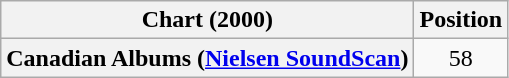<table class="wikitable plainrowheaders" style="text-align:center">
<tr>
<th scope="col">Chart (2000)</th>
<th scope="col">Position</th>
</tr>
<tr>
<th scope="row">Canadian Albums (<a href='#'>Nielsen SoundScan</a>)</th>
<td>58</td>
</tr>
</table>
